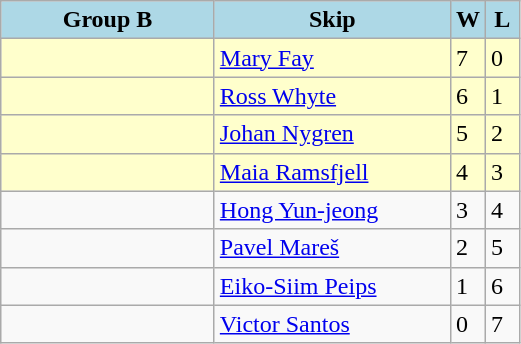<table class="wikitable">
<tr>
<th style="background: #ADD8E6;" width=135>Group B</th>
<th style="background: #ADD8E6;" width=150>Skip</th>
<th style="background: #ADD8E6;" width=15>W</th>
<th style="background: #ADD8E6;" width=15>L</th>
</tr>
<tr bgcolor=#ffffcc>
<td></td>
<td><a href='#'>Mary Fay</a></td>
<td>7</td>
<td>0</td>
</tr>
<tr bgcolor=#ffffcc>
<td></td>
<td><a href='#'>Ross Whyte</a></td>
<td>6</td>
<td>1</td>
</tr>
<tr bgcolor=#ffffcc>
<td></td>
<td><a href='#'>Johan Nygren</a></td>
<td>5</td>
<td>2</td>
</tr>
<tr bgcolor=#ffffcc>
<td></td>
<td><a href='#'>Maia Ramsfjell</a></td>
<td>4</td>
<td>3</td>
</tr>
<tr>
<td></td>
<td><a href='#'>Hong Yun-jeong</a></td>
<td>3</td>
<td>4</td>
</tr>
<tr>
<td></td>
<td><a href='#'>Pavel Mareš</a></td>
<td>2</td>
<td>5</td>
</tr>
<tr>
<td></td>
<td><a href='#'>Eiko-Siim Peips</a></td>
<td>1</td>
<td>6</td>
</tr>
<tr>
<td></td>
<td><a href='#'>Victor Santos</a></td>
<td>0</td>
<td>7</td>
</tr>
</table>
